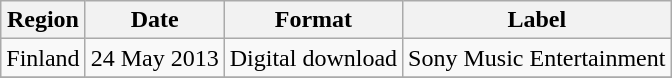<table class=wikitable>
<tr>
<th>Region</th>
<th>Date</th>
<th>Format</th>
<th>Label</th>
</tr>
<tr>
<td>Finland</td>
<td>24 May 2013</td>
<td>Digital download</td>
<td>Sony Music Entertainment</td>
</tr>
<tr>
</tr>
</table>
